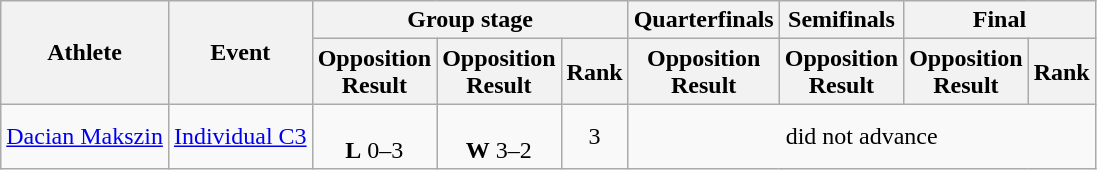<table class=wikitable>
<tr>
<th rowspan="2">Athlete</th>
<th rowspan="2">Event</th>
<th colspan="3">Group stage</th>
<th>Quarterfinals</th>
<th>Semifinals</th>
<th colspan="2">Final</th>
</tr>
<tr>
<th>Opposition<br>Result</th>
<th>Opposition<br>Result</th>
<th>Rank</th>
<th>Opposition<br>Result</th>
<th>Opposition<br>Result</th>
<th>Opposition<br>Result</th>
<th>Rank</th>
</tr>
<tr align=center>
<td align=left><a href='#'>Dacian Makszin</a></td>
<td align=left><a href='#'>Individual C3</a></td>
<td><br> <strong>L</strong> 0–3</td>
<td><br> <strong>W</strong> 3–2</td>
<td>3</td>
<td colspan=4>did not advance</td>
</tr>
</table>
